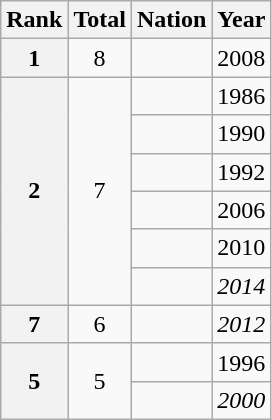<table class="wikitable" style="font-size: 100%;">
<tr>
<th>Rank</th>
<th>Total</th>
<th>Nation</th>
<th>Year</th>
</tr>
<tr>
<th>1</th>
<td align="center">8</td>
<td><em></em></td>
<td align="center">2008</td>
</tr>
<tr>
<th rowspan="6">2</th>
<td rowspan="6" align="center">7</td>
<td><em></em></td>
<td align="center">1986</td>
</tr>
<tr>
<td></td>
<td align="center">1990</td>
</tr>
<tr>
<td></td>
<td align="center">1992</td>
</tr>
<tr>
<td></td>
<td align="center">2006</td>
</tr>
<tr>
<td></td>
<td align="center">2010</td>
</tr>
<tr>
<td></td>
<td align="center"><em>2014</em></td>
</tr>
<tr>
<th>7</th>
<td align="center">6</td>
<td></td>
<td align="center"><em>2012</em></td>
</tr>
<tr>
<th rowspan="2">5</th>
<td rowspan="2" align="center">5</td>
<td></td>
<td align="center">1996</td>
</tr>
<tr>
<td><em></em></td>
<td align="center"><em>2000</em></td>
</tr>
</table>
